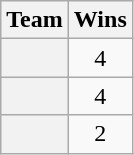<table class="wikitable sortable plainrowheaders" style="text-align:center">
<tr>
<th scope="col">Team</th>
<th scope="col">Wins</th>
</tr>
<tr>
<th scope="row"></th>
<td>4</td>
</tr>
<tr>
<th scope="row"></th>
<td>4</td>
</tr>
<tr>
<th scope="row"></th>
<td>2</td>
</tr>
</table>
